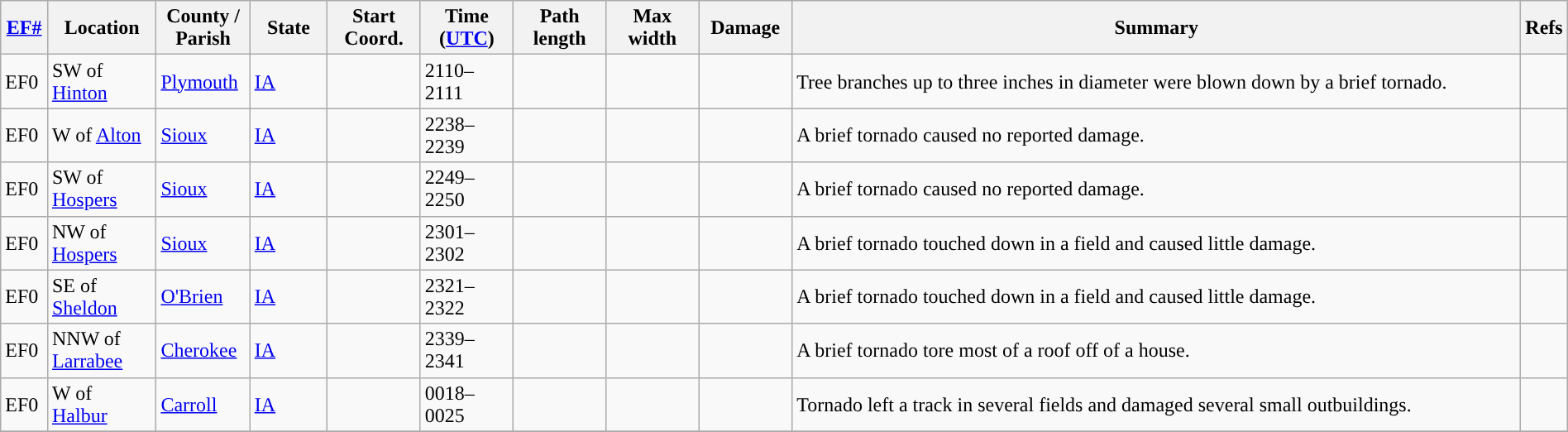<table class="wikitable sortable" style="width:100%;">
<tr>
<th scope="col" width="3%" align="center"><a href='#'>EF#</a></th>
<th scope="col" width="7%" align="center" class="unsortable">Location</th>
<th scope="col" width="6%" align="center" class="unsortable">County / Parish</th>
<th scope="col" width="5%" align="center">State</th>
<th scope="col" width="6%" align="center">Start Coord.</th>
<th scope="col" width="6%" align="center">Time (<a href='#'>UTC</a>)</th>
<th scope="col" width="6%" align="center">Path length</th>
<th scope="col" width="6%" align="center">Max width</th>
<th scope="col" width="6%" align="center">Damage</th>
<th scope="col" width="48%" class="unsortable" align="center">Summary</th>
<th scope="col" width="48%" class="unsortable" align="center">Refs</th>
</tr>
<tr>
<td>EF0</td>
<td>SW of <a href='#'>Hinton</a></td>
<td><a href='#'>Plymouth</a></td>
<td><a href='#'>IA</a></td>
<td></td>
<td>2110–2111</td>
<td></td>
<td></td>
<td></td>
<td>Tree branches up to three inches in diameter were blown down by a brief tornado.</td>
<td></td>
</tr>
<tr>
<td>EF0</td>
<td>W of <a href='#'>Alton</a></td>
<td><a href='#'>Sioux</a></td>
<td><a href='#'>IA</a></td>
<td></td>
<td>2238–2239</td>
<td></td>
<td></td>
<td></td>
<td>A brief tornado caused no reported damage.</td>
<td></td>
</tr>
<tr>
<td>EF0</td>
<td>SW of <a href='#'>Hospers</a></td>
<td><a href='#'>Sioux</a></td>
<td><a href='#'>IA</a></td>
<td></td>
<td>2249–2250</td>
<td></td>
<td></td>
<td></td>
<td>A brief tornado caused no reported damage.</td>
<td></td>
</tr>
<tr>
<td>EF0</td>
<td>NW of <a href='#'>Hospers</a></td>
<td><a href='#'>Sioux</a></td>
<td><a href='#'>IA</a></td>
<td></td>
<td>2301–2302</td>
<td></td>
<td></td>
<td></td>
<td>A brief tornado touched down in a field and caused little damage.</td>
<td></td>
</tr>
<tr>
<td>EF0</td>
<td>SE of <a href='#'>Sheldon</a></td>
<td><a href='#'>O'Brien</a></td>
<td><a href='#'>IA</a></td>
<td></td>
<td>2321–2322</td>
<td></td>
<td></td>
<td></td>
<td>A brief tornado touched down in a field and caused little damage.</td>
<td></td>
</tr>
<tr>
<td>EF0</td>
<td>NNW of <a href='#'>Larrabee</a></td>
<td><a href='#'>Cherokee</a></td>
<td><a href='#'>IA</a></td>
<td></td>
<td>2339–2341</td>
<td></td>
<td></td>
<td></td>
<td>A brief tornado tore most of a roof off of a house.</td>
<td></td>
</tr>
<tr>
<td>EF0</td>
<td>W of <a href='#'>Halbur</a></td>
<td><a href='#'>Carroll</a></td>
<td><a href='#'>IA</a></td>
<td></td>
<td>0018–0025</td>
<td></td>
<td></td>
<td></td>
<td>Tornado left a track in several fields and damaged several small outbuildings.</td>
<td></td>
</tr>
<tr>
</tr>
</table>
